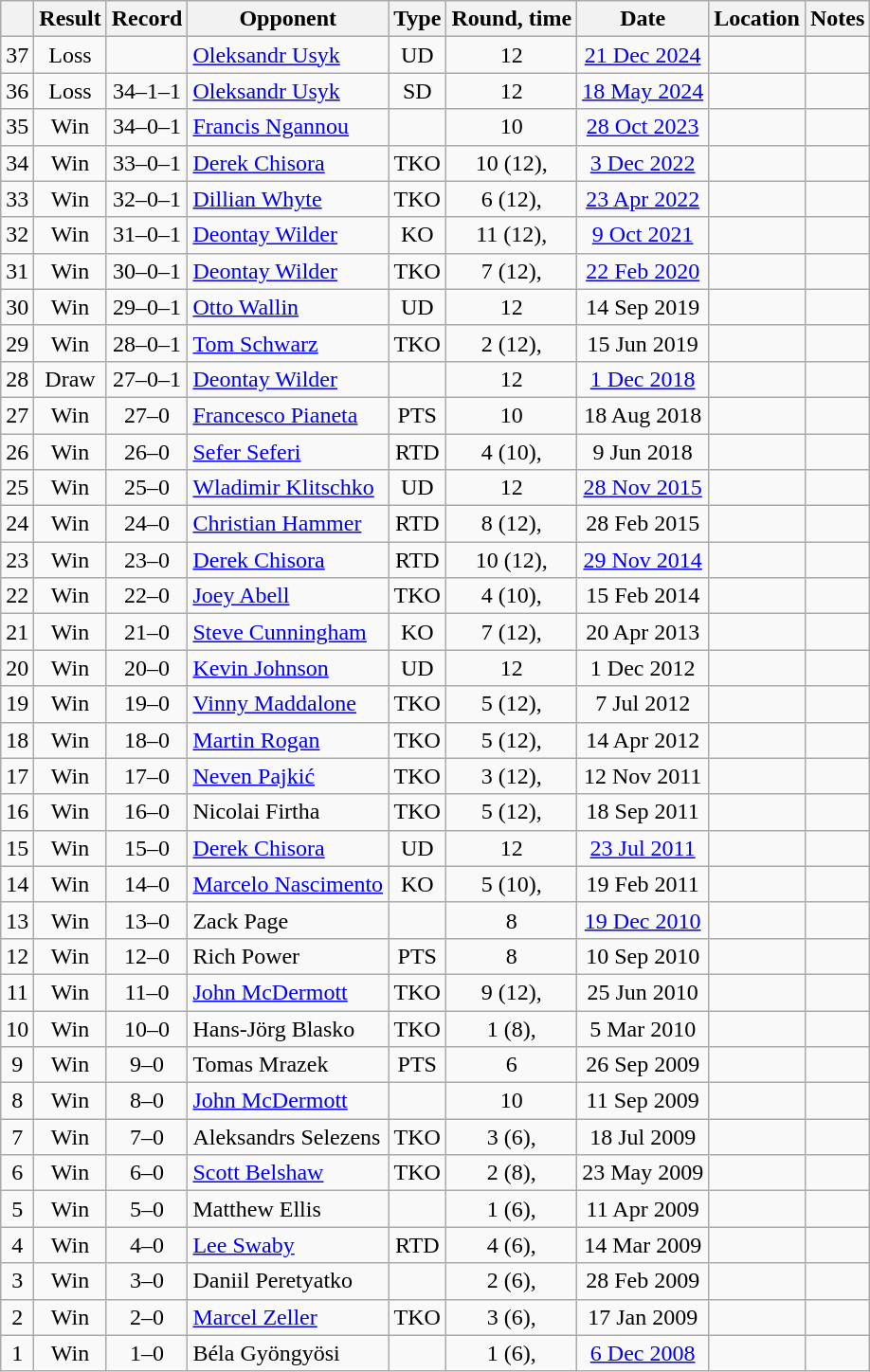<table class="wikitable" style="text-align:center">
<tr>
<th></th>
<th>Result</th>
<th>Record</th>
<th>Opponent</th>
<th>Type</th>
<th>Round, time</th>
<th>Date</th>
<th>Location</th>
<th>Notes</th>
</tr>
<tr>
<td>37</td>
<td>Loss</td>
<td></td>
<td style="text-align:left;"><a href='#'>Oleksandr Usyk</a></td>
<td>UD</td>
<td>12</td>
<td><a href='#'>21 Dec 2024</a></td>
<td style="text-align:left;"></td>
<td style="text-align:left;"></td>
</tr>
<tr>
<td>36</td>
<td>Loss</td>
<td>34–1–1</td>
<td style="text-align:left;"><a href='#'>Oleksandr Usyk</a></td>
<td>SD</td>
<td>12</td>
<td><a href='#'>18 May 2024</a></td>
<td style="text-align:left;"></td>
<td style="text-align:left;"></td>
</tr>
<tr>
<td>35</td>
<td>Win</td>
<td>34–0–1</td>
<td style="text-align:left;"><a href='#'>Francis Ngannou</a></td>
<td></td>
<td>10</td>
<td><a href='#'>28 Oct 2023</a></td>
<td style="text-align:left;"></td>
<td></td>
</tr>
<tr>
<td>34</td>
<td>Win</td>
<td>33–0–1</td>
<td style="text-align:left;"><a href='#'>Derek Chisora</a></td>
<td>TKO</td>
<td>10 (12), </td>
<td><a href='#'>3 Dec 2022</a></td>
<td style="text-align:left;"></td>
<td style="text-align:left;"></td>
</tr>
<tr>
<td>33</td>
<td>Win</td>
<td>32–0–1</td>
<td style="text-align:left;"><a href='#'>Dillian Whyte</a></td>
<td>TKO</td>
<td>6 (12), </td>
<td><a href='#'>23 Apr 2022</a></td>
<td style="text-align:left;"></td>
<td style="text-align:left;"></td>
</tr>
<tr>
<td>32</td>
<td>Win</td>
<td>31–0–1</td>
<td style="text-align:left;"><a href='#'>Deontay Wilder</a></td>
<td>KO</td>
<td>11 (12), </td>
<td><a href='#'>9 Oct 2021</a></td>
<td style="text-align:left;"></td>
<td style="text-align:left;"></td>
</tr>
<tr>
<td>31</td>
<td>Win</td>
<td>30–0–1</td>
<td style="text-align:left;"><a href='#'>Deontay Wilder</a></td>
<td>TKO</td>
<td>7 (12), </td>
<td><a href='#'>22 Feb 2020</a></td>
<td style="text-align:left;"></td>
<td style="text-align:left;"></td>
</tr>
<tr>
<td>30</td>
<td>Win</td>
<td>29–0–1</td>
<td style="text-align:left;"><a href='#'>Otto Wallin</a></td>
<td>UD</td>
<td>12</td>
<td>14 Sep 2019</td>
<td style="text-align:left;"></td>
<td></td>
</tr>
<tr>
<td>29</td>
<td>Win</td>
<td>28–0–1</td>
<td style="text-align:left;"><a href='#'>Tom Schwarz</a></td>
<td>TKO</td>
<td>2 (12), </td>
<td>15 Jun 2019</td>
<td style="text-align:left;"></td>
<td style="text-align:left;"></td>
</tr>
<tr>
<td>28</td>
<td>Draw</td>
<td>27–0–1</td>
<td style="text-align:left;"><a href='#'>Deontay Wilder</a></td>
<td></td>
<td>12</td>
<td><a href='#'>1 Dec 2018</a></td>
<td style="text-align:left;"></td>
<td style="text-align:left;"></td>
</tr>
<tr>
<td>27</td>
<td>Win</td>
<td>27–0</td>
<td style="text-align:left;"><a href='#'>Francesco Pianeta</a></td>
<td>PTS</td>
<td>10</td>
<td>18 Aug 2018</td>
<td style="text-align:left;"></td>
<td></td>
</tr>
<tr>
<td>26</td>
<td>Win</td>
<td>26–0</td>
<td style="text-align:left;"><a href='#'>Sefer Seferi</a></td>
<td>RTD</td>
<td>4 (10), </td>
<td>9 Jun 2018</td>
<td style="text-align:left;"></td>
<td></td>
</tr>
<tr>
<td>25</td>
<td>Win</td>
<td>25–0</td>
<td style="text-align:left;"><a href='#'>Wladimir Klitschko</a></td>
<td>UD</td>
<td>12</td>
<td><a href='#'>28 Nov 2015</a></td>
<td style="text-align:left;"></td>
<td style="text-align:left;"></td>
</tr>
<tr>
<td>24</td>
<td>Win</td>
<td>24–0</td>
<td style="text-align:left;"><a href='#'>Christian Hammer</a></td>
<td>RTD</td>
<td>8 (12), </td>
<td>28 Feb 2015</td>
<td style="text-align:left;"></td>
<td style="text-align:left;"></td>
</tr>
<tr>
<td>23</td>
<td>Win</td>
<td>23–0</td>
<td style="text-align:left;"><a href='#'>Derek Chisora</a></td>
<td>RTD</td>
<td>10 (12), </td>
<td><a href='#'>29 Nov 2014</a></td>
<td style="text-align:left;"></td>
<td style="text-align:left;"></td>
</tr>
<tr>
<td>22</td>
<td>Win</td>
<td>22–0</td>
<td style="text-align:left;"><a href='#'>Joey Abell</a></td>
<td>TKO</td>
<td>4 (10), </td>
<td>15 Feb 2014</td>
<td style="text-align:left;"></td>
<td></td>
</tr>
<tr>
<td>21</td>
<td>Win</td>
<td>21–0</td>
<td style="text-align:left;"><a href='#'>Steve Cunningham</a></td>
<td>KO</td>
<td>7 (12), </td>
<td>20 Apr 2013</td>
<td style="text-align:left;"></td>
<td></td>
</tr>
<tr>
<td>20</td>
<td>Win</td>
<td>20–0</td>
<td style="text-align:left;"><a href='#'>Kevin Johnson</a></td>
<td>UD</td>
<td>12</td>
<td>1 Dec 2012</td>
<td style="text-align:left;"></td>
<td></td>
</tr>
<tr>
<td>19</td>
<td>Win</td>
<td>19–0</td>
<td style="text-align:left;"><a href='#'>Vinny Maddalone</a></td>
<td>TKO</td>
<td>5 (12), </td>
<td>7 Jul 2012</td>
<td style="text-align:left;"></td>
<td style="text-align:left;"></td>
</tr>
<tr>
<td>18</td>
<td>Win</td>
<td>18–0</td>
<td style="text-align:left;"><a href='#'>Martin Rogan</a></td>
<td>TKO</td>
<td>5 (12), </td>
<td>14 Apr 2012</td>
<td style="text-align:left;"></td>
<td style="text-align:left;"></td>
</tr>
<tr>
<td>17</td>
<td>Win</td>
<td>17–0</td>
<td style="text-align:left;"><a href='#'>Neven Pajkić</a></td>
<td>TKO</td>
<td>3 (12), </td>
<td>12 Nov 2011</td>
<td style="text-align:left;"></td>
<td style="text-align:left;"></td>
</tr>
<tr>
<td>16</td>
<td>Win</td>
<td>16–0</td>
<td style="text-align:left;">Nicolai Firtha</td>
<td>TKO</td>
<td>5 (12), </td>
<td>18 Sep 2011</td>
<td style="text-align:left;"></td>
<td></td>
</tr>
<tr>
<td>15</td>
<td>Win</td>
<td>15–0</td>
<td style="text-align:left;"><a href='#'>Derek Chisora</a></td>
<td>UD</td>
<td>12</td>
<td><a href='#'>23 Jul 2011</a></td>
<td style="text-align:left;"></td>
<td style="text-align:left;"></td>
</tr>
<tr>
<td>14</td>
<td>Win</td>
<td>14–0</td>
<td style="text-align:left;"><a href='#'>Marcelo Nascimento</a></td>
<td>KO</td>
<td>5 (10), </td>
<td>19 Feb 2011</td>
<td style="text-align:left;"></td>
<td></td>
</tr>
<tr>
<td>13</td>
<td>Win</td>
<td>13–0</td>
<td style="text-align:left;">Zack Page</td>
<td></td>
<td>8</td>
<td><a href='#'>19 Dec 2010</a></td>
<td style="text-align:left;"></td>
<td></td>
</tr>
<tr>
<td>12</td>
<td>Win</td>
<td>12–0</td>
<td style="text-align:left;">Rich Power</td>
<td>PTS</td>
<td>8</td>
<td>10 Sep 2010</td>
<td style="text-align:left;"></td>
<td></td>
</tr>
<tr>
<td>11</td>
<td>Win</td>
<td>11–0</td>
<td style="text-align:left;"><a href='#'>John McDermott</a></td>
<td>TKO</td>
<td>9 (12), </td>
<td>25 Jun 2010</td>
<td style="text-align:left;"></td>
<td style="text-align:left;"></td>
</tr>
<tr>
<td>10</td>
<td>Win</td>
<td>10–0</td>
<td style="text-align:left;">Hans-Jörg Blasko</td>
<td>TKO</td>
<td>1 (8), </td>
<td>5 Mar 2010</td>
<td style="text-align:left;"></td>
<td></td>
</tr>
<tr>
<td>9</td>
<td>Win</td>
<td>9–0</td>
<td style="text-align:left;">Tomas Mrazek</td>
<td>PTS</td>
<td>6</td>
<td>26 Sep 2009</td>
<td style="text-align:left;"></td>
<td></td>
</tr>
<tr>
<td>8</td>
<td>Win</td>
<td>8–0</td>
<td style="text-align:left;"><a href='#'>John McDermott</a></td>
<td></td>
<td>10</td>
<td>11 Sep 2009</td>
<td style="text-align:left;"></td>
<td style="text-align:left;"></td>
</tr>
<tr>
<td>7</td>
<td>Win</td>
<td>7–0</td>
<td style="text-align:left;">Aleksandrs Selezens</td>
<td>TKO</td>
<td>3 (6), </td>
<td>18 Jul 2009</td>
<td style="text-align:left;"></td>
<td></td>
</tr>
<tr>
<td>6</td>
<td>Win</td>
<td>6–0</td>
<td style="text-align:left;"><a href='#'>Scott Belshaw</a></td>
<td>TKO</td>
<td>2 (8), </td>
<td>23 May 2009</td>
<td style="text-align:left;"></td>
<td></td>
</tr>
<tr>
<td>5</td>
<td>Win</td>
<td>5–0</td>
<td style="text-align:left;">Matthew Ellis</td>
<td></td>
<td>1 (6), </td>
<td>11 Apr 2009</td>
<td style="text-align:left;"></td>
<td></td>
</tr>
<tr>
<td>4</td>
<td>Win</td>
<td>4–0</td>
<td style="text-align:left;"><a href='#'>Lee Swaby</a></td>
<td>RTD</td>
<td>4 (6), </td>
<td>14 Mar 2009</td>
<td style="text-align:left;"></td>
<td></td>
</tr>
<tr>
<td>3</td>
<td>Win</td>
<td>3–0</td>
<td style="text-align:left;">Daniil Peretyatko</td>
<td></td>
<td>2 (6), </td>
<td>28 Feb 2009</td>
<td style="text-align:left;"></td>
<td></td>
</tr>
<tr>
<td>2</td>
<td>Win</td>
<td>2–0</td>
<td style="text-align:left;"><a href='#'>Marcel Zeller</a></td>
<td>TKO</td>
<td>3 (6), </td>
<td>17 Jan 2009</td>
<td style="text-align:left;"></td>
<td></td>
</tr>
<tr>
<td>1</td>
<td>Win</td>
<td>1–0</td>
<td style="text-align:left;">Béla Gyöngyösi</td>
<td></td>
<td>1 (6), </td>
<td><a href='#'>6 Dec 2008</a></td>
<td style="text-align:left;"></td>
<td></td>
</tr>
</table>
